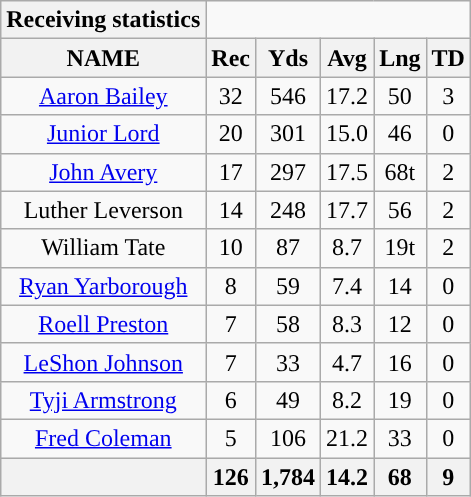<table class="wikitable sortable" style="text-align:center;">
<tr>
<th style="text-align:center;">Receiving statistics</th>
</tr>
<tr>
<th>NAME</th>
<th>Rec</th>
<th>Yds</th>
<th>Avg</th>
<th>Lng</th>
<th>TD</th>
</tr>
<tr>
<td><a href='#'>Aaron Bailey</a></td>
<td>32</td>
<td>546</td>
<td>17.2</td>
<td>50</td>
<td>3</td>
</tr>
<tr>
<td><a href='#'>Junior Lord</a></td>
<td>20</td>
<td>301</td>
<td>15.0</td>
<td>46</td>
<td>0</td>
</tr>
<tr>
<td><a href='#'>John Avery</a></td>
<td>17</td>
<td>297</td>
<td>17.5</td>
<td>68t</td>
<td>2</td>
</tr>
<tr>
<td>Luther Leverson</td>
<td>14</td>
<td>248</td>
<td>17.7</td>
<td>56</td>
<td>2</td>
</tr>
<tr>
<td>William Tate</td>
<td>10</td>
<td>87</td>
<td>8.7</td>
<td>19t</td>
<td>2</td>
</tr>
<tr>
<td><a href='#'>Ryan Yarborough</a></td>
<td>8</td>
<td>59</td>
<td>7.4</td>
<td>14</td>
<td>0</td>
</tr>
<tr>
<td><a href='#'>Roell Preston</a></td>
<td>7</td>
<td>58</td>
<td>8.3</td>
<td>12</td>
<td>0</td>
</tr>
<tr>
<td><a href='#'>LeShon Johnson</a></td>
<td>7</td>
<td>33</td>
<td>4.7</td>
<td>16</td>
<td>0</td>
</tr>
<tr>
<td><a href='#'>Tyji Armstrong</a></td>
<td>6</td>
<td>49</td>
<td>8.2</td>
<td>19</td>
<td>0</td>
</tr>
<tr>
<td><a href='#'>Fred Coleman</a></td>
<td>5</td>
<td>106</td>
<td>21.2</td>
<td>33</td>
<td>0</td>
</tr>
<tr>
<th colspan="1"></th>
<th>126</th>
<th>1,784</th>
<th>14.2</th>
<th>68</th>
<th>9</th>
</tr>
</table>
